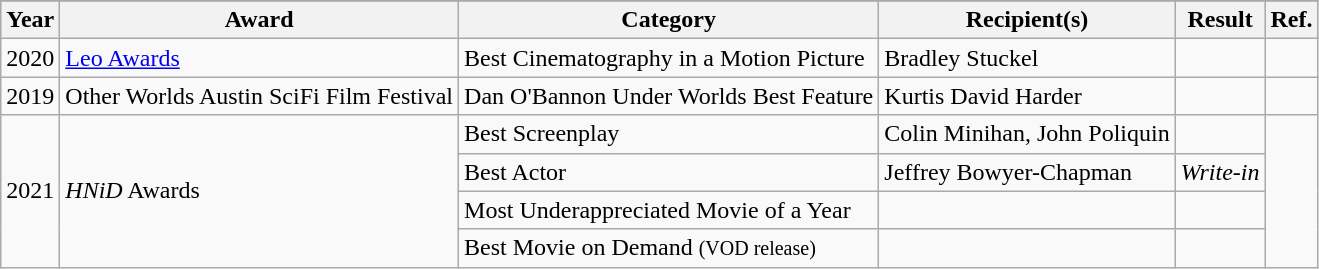<table class="wikitable sortable">
<tr style="background:#ccc; text-align:center;">
</tr>
<tr style="background:#ccc; text-align:center;">
<th>Year</th>
<th>Award</th>
<th>Category</th>
<th>Recipient(s)</th>
<th>Result</th>
<th>Ref.</th>
</tr>
<tr>
<td>2020</td>
<td><a href='#'>Leo Awards</a></td>
<td>Best Cinematography in a Motion Picture</td>
<td>Bradley Stuckel</td>
<td></td>
<td style="text-align:center"></td>
</tr>
<tr>
<td>2019</td>
<td>Other Worlds Austin SciFi Film Festival</td>
<td>Dan O'Bannon Under Worlds Best Feature</td>
<td>Kurtis David Harder</td>
<td></td>
<td style="text-align:center"></td>
</tr>
<tr>
<td rowspan="4">2021</td>
<td rowspan="4"><em>HNiD</em> Awards</td>
<td>Best Screenplay</td>
<td>Colin Minihan, John Poliquin</td>
<td></td>
<td style="text-align:center"; rowspan="4"></td>
</tr>
<tr>
<td>Best Actor</td>
<td>Jeffrey Bowyer-Chapman</td>
<td style="text-align:center;"><em>Write-in</em></td>
</tr>
<tr>
<td>Most Underappreciated Movie of a Year</td>
<td></td>
<td></td>
</tr>
<tr>
<td>Best Movie on Demand <small>(VOD release)</small></td>
<td></td>
<td></td>
</tr>
</table>
